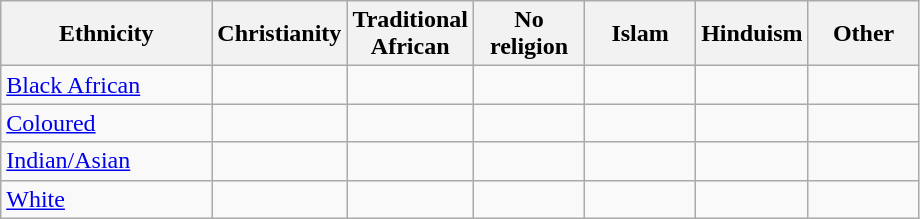<table class="wikitable">
<tr>
<th style="width:100pt;">Ethnicity</th>
<th style="width:50pt;">Christianity</th>
<th style="width:50pt;">Traditional African</th>
<th style="width:50pt;">No religion</th>
<th style="width:50pt;">Islam</th>
<th style="width:50pt;">Hinduism</th>
<th style="width:50pt;">Other</th>
</tr>
<tr>
<td><a href='#'>Black African</a></td>
<td></td>
<td></td>
<td></td>
<td></td>
<td></td>
<td></td>
</tr>
<tr>
<td><a href='#'>Coloured</a></td>
<td></td>
<td></td>
<td></td>
<td></td>
<td></td>
<td></td>
</tr>
<tr>
<td><a href='#'>Indian/Asian</a></td>
<td></td>
<td></td>
<td></td>
<td></td>
<td></td>
<td></td>
</tr>
<tr>
<td><a href='#'>White</a></td>
<td></td>
<td></td>
<td></td>
<td></td>
<td></td>
<td></td>
</tr>
</table>
